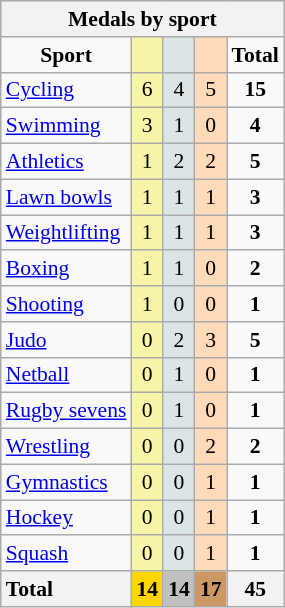<table class="wikitable" style="text-align:center;font-size:90%">
<tr style="background:#efefef;">
<th colspan=7>Medals by sport</th>
</tr>
<tr>
<td><strong>Sport</strong></td>
<td bgcolor=#f7f6a8></td>
<td bgcolor=#dce5e5></td>
<td bgcolor=#ffdab9></td>
<td><strong>Total</strong></td>
</tr>
<tr>
<td style="text-align:left;"><a href='#'>Cycling</a></td>
<td style="background:#F7F6A8;">6</td>
<td style="background:#DCE5E5;">4</td>
<td style="background:#FFDAB9;">5</td>
<td><strong>15</strong></td>
</tr>
<tr>
<td style="text-align:left;"><a href='#'>Swimming</a></td>
<td style="background:#F7F6A8;">3</td>
<td style="background:#DCE5E5;">1</td>
<td style="background:#FFDAB9;">0</td>
<td><strong>4</strong></td>
</tr>
<tr>
<td style="text-align:left;"><a href='#'>Athletics</a></td>
<td style="background:#F7F6A8;">1</td>
<td style="background:#DCE5E5;">2</td>
<td style="background:#FFDAB9;">2</td>
<td><strong>5</strong></td>
</tr>
<tr>
<td style="text-align:left;"><a href='#'>Lawn bowls</a></td>
<td style="background:#F7F6A8;">1</td>
<td style="background:#DCE5E5;">1</td>
<td style="background:#FFDAB9;">1</td>
<td><strong>3</strong></td>
</tr>
<tr>
<td style="text-align:left;"><a href='#'>Weightlifting</a></td>
<td style="background:#F7F6A8;">1</td>
<td style="background:#DCE5E5;">1</td>
<td style="background:#FFDAB9;">1</td>
<td><strong>3</strong></td>
</tr>
<tr>
<td style="text-align:left;"><a href='#'>Boxing</a></td>
<td style="background:#F7F6A8;">1</td>
<td style="background:#DCE5E5;">1</td>
<td style="background:#FFDAB9;">0</td>
<td><strong>2</strong></td>
</tr>
<tr>
<td style="text-align:left;"><a href='#'>Shooting</a></td>
<td style="background:#F7F6A8;">1</td>
<td style="background:#DCE5E5;">0</td>
<td style="background:#FFDAB9;">0</td>
<td><strong>1</strong></td>
</tr>
<tr>
<td style="text-align:left;"><a href='#'>Judo</a></td>
<td style="background:#F7F6A8;">0</td>
<td style="background:#DCE5E5;">2</td>
<td style="background:#FFDAB9;">3</td>
<td><strong>5</strong></td>
</tr>
<tr>
<td style="text-align:left;"><a href='#'>Netball</a></td>
<td style="background:#F7F6A8;">0</td>
<td style="background:#DCE5E5;">1</td>
<td style="background:#FFDAB9;">0</td>
<td><strong>1</strong></td>
</tr>
<tr>
<td style="text-align:left;"><a href='#'>Rugby sevens</a></td>
<td style="background:#F7F6A8;">0</td>
<td style="background:#DCE5E5;">1</td>
<td style="background:#FFDAB9;">0</td>
<td><strong>1</strong></td>
</tr>
<tr>
<td style="text-align:left;"><a href='#'>Wrestling</a></td>
<td style="background:#F7F6A8;">0</td>
<td style="background:#DCE5E5;">0</td>
<td style="background:#FFDAB9;">2</td>
<td><strong>2</strong></td>
</tr>
<tr>
<td style="text-align:left;"><a href='#'>Gymnastics</a></td>
<td style="background:#F7F6A8;">0</td>
<td style="background:#DCE5E5;">0</td>
<td style="background:#FFDAB9;">1</td>
<td><strong>1</strong></td>
</tr>
<tr>
<td style="text-align:left;"><a href='#'>Hockey</a></td>
<td style="background:#F7F6A8;">0</td>
<td style="background:#DCE5E5;">0</td>
<td style="background:#FFDAB9;">1</td>
<td><strong>1</strong></td>
</tr>
<tr>
<td style="text-align:left;"><a href='#'>Squash</a></td>
<td style="background:#F7F6A8;">0</td>
<td style="background:#DCE5E5;">0</td>
<td style="background:#FFDAB9;">1</td>
<td><strong>1</strong></td>
</tr>
<tr>
<th style="text-align:left;">Total</th>
<th style="background:gold;">14</th>
<th style="background:silver;">14</th>
<th style="background:#c96;">17</th>
<th>45</th>
</tr>
</table>
